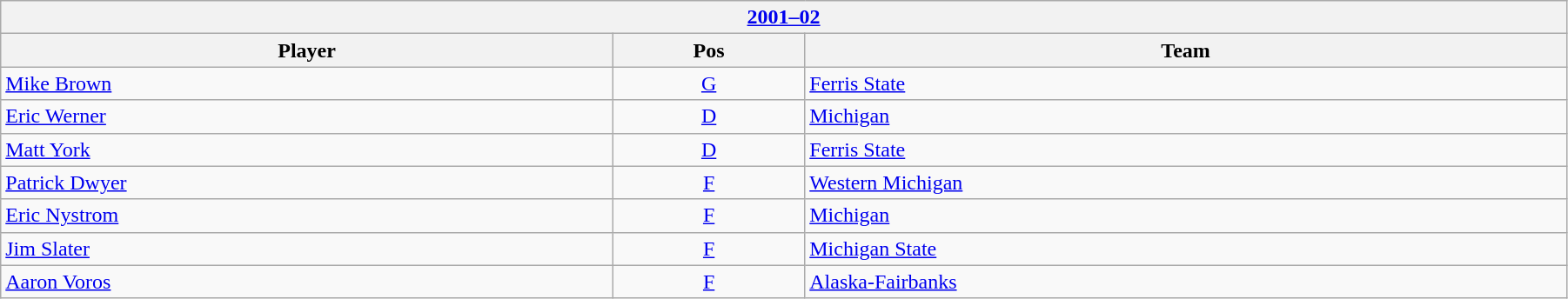<table class="wikitable" width=95%>
<tr>
<th colspan=3><a href='#'>2001–02</a></th>
</tr>
<tr>
<th>Player</th>
<th>Pos</th>
<th>Team</th>
</tr>
<tr>
<td><a href='#'>Mike Brown</a></td>
<td style="text-align:center;"><a href='#'>G</a></td>
<td><a href='#'>Ferris State</a></td>
</tr>
<tr>
<td><a href='#'>Eric Werner</a></td>
<td style="text-align:center;"><a href='#'>D</a></td>
<td><a href='#'>Michigan</a></td>
</tr>
<tr>
<td><a href='#'>Matt York</a></td>
<td style="text-align:center;"><a href='#'>D</a></td>
<td><a href='#'>Ferris State</a></td>
</tr>
<tr>
<td><a href='#'>Patrick Dwyer</a></td>
<td style="text-align:center;"><a href='#'>F</a></td>
<td><a href='#'>Western Michigan</a></td>
</tr>
<tr>
<td><a href='#'>Eric Nystrom</a></td>
<td style="text-align:center;"><a href='#'>F</a></td>
<td><a href='#'>Michigan</a></td>
</tr>
<tr>
<td><a href='#'>Jim Slater</a></td>
<td style="text-align:center;"><a href='#'>F</a></td>
<td><a href='#'>Michigan State</a></td>
</tr>
<tr>
<td><a href='#'>Aaron Voros</a></td>
<td style="text-align:center;"><a href='#'>F</a></td>
<td><a href='#'>Alaska-Fairbanks</a></td>
</tr>
</table>
